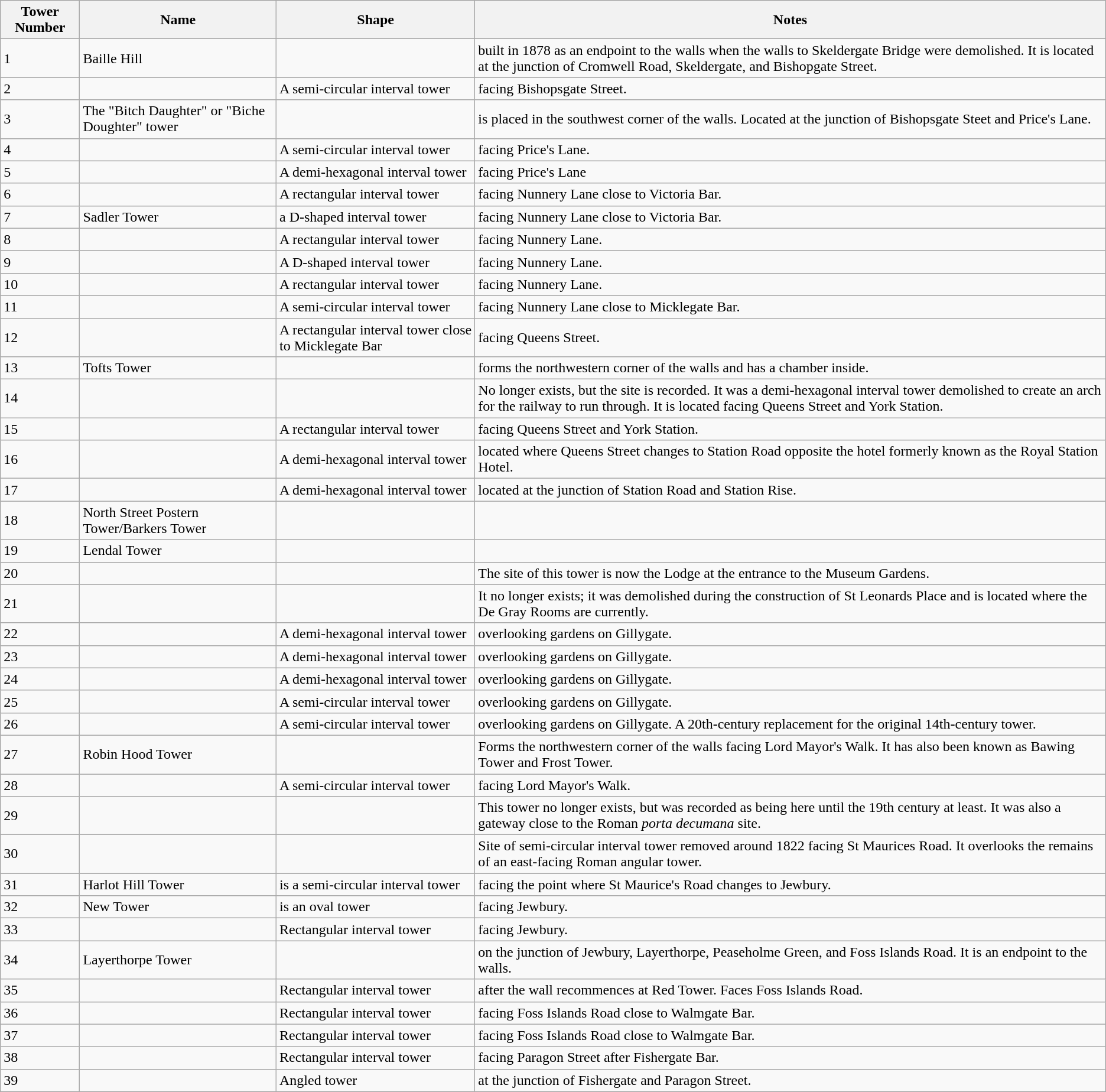<table class="wikitable">
<tr>
<th>Tower Number</th>
<th>Name</th>
<th>Shape</th>
<th>Notes</th>
</tr>
<tr>
<td>1</td>
<td>Baille Hill</td>
<td></td>
<td>built in 1878 as an endpoint to the walls when the walls to Skeldergate Bridge were demolished. It is located at the junction of Cromwell Road, Skeldergate, and Bishopgate Street.</td>
</tr>
<tr>
<td>2</td>
<td></td>
<td>A semi-circular interval tower</td>
<td>facing Bishopsgate Street.</td>
</tr>
<tr>
<td>3</td>
<td>The "Bitch Daughter" or "Biche Doughter" tower</td>
<td></td>
<td>is placed in the southwest corner of the walls. Located at the junction of Bishopsgate Steet and Price's Lane.</td>
</tr>
<tr>
<td>4</td>
<td></td>
<td>A semi-circular interval tower</td>
<td>facing Price's Lane.</td>
</tr>
<tr>
<td>5</td>
<td></td>
<td>A demi-hexagonal interval tower</td>
<td>facing Price's Lane</td>
</tr>
<tr>
<td>6</td>
<td></td>
<td>A rectangular interval tower</td>
<td>facing Nunnery Lane close to Victoria Bar.</td>
</tr>
<tr>
<td>7</td>
<td>Sadler Tower</td>
<td>a D-shaped interval tower</td>
<td>facing Nunnery Lane close to Victoria Bar.</td>
</tr>
<tr>
<td>8</td>
<td></td>
<td>A rectangular interval tower</td>
<td>facing Nunnery Lane.</td>
</tr>
<tr>
<td>9</td>
<td></td>
<td>A D-shaped interval tower</td>
<td>facing Nunnery Lane.</td>
</tr>
<tr>
<td>10</td>
<td></td>
<td>A rectangular interval tower</td>
<td>facing Nunnery Lane.</td>
</tr>
<tr>
<td>11</td>
<td></td>
<td>A semi-circular interval tower</td>
<td>facing Nunnery Lane close to Micklegate Bar.</td>
</tr>
<tr>
<td>12</td>
<td></td>
<td>A rectangular interval tower close to Micklegate Bar</td>
<td>facing Queens Street.</td>
</tr>
<tr>
<td>13</td>
<td>Tofts Tower</td>
<td></td>
<td>forms the northwestern corner of the walls and has a chamber inside.</td>
</tr>
<tr>
<td>14</td>
<td></td>
<td></td>
<td>No longer exists, but the site is recorded. It was a demi-hexagonal interval tower demolished to create an arch for the railway to run through. It is located facing Queens Street and York Station.</td>
</tr>
<tr>
<td>15</td>
<td></td>
<td>A rectangular interval tower</td>
<td>facing Queens Street and York Station.</td>
</tr>
<tr>
<td>16</td>
<td></td>
<td>A demi-hexagonal interval tower</td>
<td>located where Queens Street changes to Station Road opposite the hotel formerly known as the Royal Station Hotel.</td>
</tr>
<tr>
<td>17</td>
<td></td>
<td>A demi-hexagonal interval tower</td>
<td>located at the junction of Station Road and Station Rise.</td>
</tr>
<tr>
<td>18</td>
<td>North Street Postern Tower/Barkers Tower</td>
<td></td>
<td></td>
</tr>
<tr>
<td>19</td>
<td>Lendal Tower</td>
<td></td>
<td></td>
</tr>
<tr>
<td>20</td>
<td></td>
<td></td>
<td>The site of this tower is now the Lodge at the entrance to the Museum Gardens.</td>
</tr>
<tr>
<td>21</td>
<td></td>
<td></td>
<td>It no longer exists; it was demolished during the construction of St Leonards Place and is located where the De Gray Rooms are currently.</td>
</tr>
<tr>
<td>22</td>
<td></td>
<td>A demi-hexagonal interval tower</td>
<td>overlooking gardens on Gillygate.</td>
</tr>
<tr>
<td>23</td>
<td></td>
<td>A demi-hexagonal interval tower</td>
<td>overlooking gardens on Gillygate.</td>
</tr>
<tr>
<td>24</td>
<td></td>
<td>A demi-hexagonal interval tower</td>
<td>overlooking gardens on Gillygate.</td>
</tr>
<tr>
<td>25</td>
<td></td>
<td>A semi-circular interval tower</td>
<td>overlooking gardens on Gillygate.</td>
</tr>
<tr>
<td>26</td>
<td></td>
<td>A semi-circular interval tower</td>
<td>overlooking gardens on Gillygate. A 20th-century replacement for the original 14th-century tower.</td>
</tr>
<tr>
<td>27</td>
<td>Robin Hood Tower</td>
<td></td>
<td>Forms the northwestern corner of the walls facing Lord Mayor's Walk. It has also been known as Bawing Tower and Frost Tower.</td>
</tr>
<tr>
<td>28</td>
<td></td>
<td>A semi-circular interval tower</td>
<td>facing Lord Mayor's Walk.</td>
</tr>
<tr>
<td>29</td>
<td></td>
<td></td>
<td>This tower no longer exists, but was recorded as being here until the 19th century at least. It was also a gateway close to the Roman <em>porta decumana</em> site.</td>
</tr>
<tr>
<td>30</td>
<td></td>
<td></td>
<td>Site of semi-circular interval tower removed around 1822 facing St Maurices Road. It overlooks the remains of an east-facing Roman angular tower.</td>
</tr>
<tr>
<td>31</td>
<td>Harlot Hill Tower</td>
<td>is a semi-circular interval tower</td>
<td>facing the point where St Maurice's Road changes to Jewbury.</td>
</tr>
<tr>
<td>32</td>
<td>New Tower</td>
<td>is an oval tower</td>
<td>facing Jewbury.</td>
</tr>
<tr>
<td>33</td>
<td></td>
<td>Rectangular interval tower</td>
<td>facing Jewbury.</td>
</tr>
<tr>
<td>34</td>
<td>Layerthorpe Tower</td>
<td></td>
<td>on the junction of Jewbury, Layerthorpe, Peaseholme Green, and Foss Islands Road. It is an endpoint to the walls.</td>
</tr>
<tr>
<td>35</td>
<td></td>
<td>Rectangular interval tower</td>
<td>after the wall recommences at Red Tower. Faces Foss Islands Road.</td>
</tr>
<tr>
<td>36</td>
<td></td>
<td>Rectangular interval tower</td>
<td>facing Foss Islands Road close to Walmgate Bar.</td>
</tr>
<tr>
<td>37</td>
<td></td>
<td>Rectangular interval tower</td>
<td>facing Foss Islands Road close to Walmgate Bar.</td>
</tr>
<tr>
<td>38</td>
<td></td>
<td>Rectangular interval tower</td>
<td>facing Paragon Street after Fishergate Bar.</td>
</tr>
<tr>
<td>39</td>
<td></td>
<td>Angled tower</td>
<td>at the junction of Fishergate and Paragon Street.</td>
</tr>
</table>
